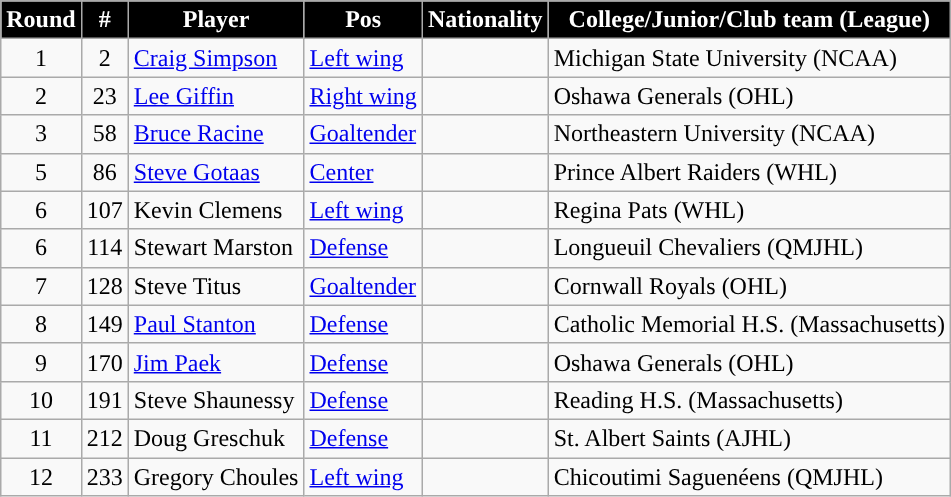<table class="wikitable">
<tr>
<th style="color:white; background:#000000; ">Round</th>
<th style="color:white; background:#000000; ">#</th>
<th style="color:white; background:#000000; ">Player</th>
<th style="color:white; background:#000000; ">Pos</th>
<th style="color:white; background:#000000; ">Nationality</th>
<th style="color:white; background:#000000; ">College/Junior/Club team (League)</th>
</tr>
<tr>
<td align=center>1</td>
<td align=center>2</td>
<td><a href='#'>Craig Simpson</a></td>
<td><a href='#'>Left wing</a></td>
<td></td>
<td>Michigan State University (NCAA)</td>
</tr>
<tr>
<td align=center>2</td>
<td align=center>23</td>
<td><a href='#'>Lee Giffin</a></td>
<td><a href='#'>Right wing</a></td>
<td></td>
<td>Oshawa Generals (OHL)</td>
</tr>
<tr>
<td align=center>3</td>
<td align=center>58</td>
<td><a href='#'>Bruce Racine</a></td>
<td><a href='#'>Goaltender</a></td>
<td></td>
<td>Northeastern University (NCAA)</td>
</tr>
<tr>
<td align=center>5</td>
<td align=center>86</td>
<td><a href='#'>Steve Gotaas</a></td>
<td><a href='#'>Center</a></td>
<td></td>
<td>Prince Albert Raiders (WHL)</td>
</tr>
<tr>
<td align=center>6</td>
<td align=center>107</td>
<td>Kevin Clemens</td>
<td><a href='#'>Left wing</a></td>
<td></td>
<td>Regina Pats (WHL)</td>
</tr>
<tr>
<td align=center>6</td>
<td align=center>114</td>
<td>Stewart Marston</td>
<td><a href='#'>Defense</a></td>
<td></td>
<td>Longueuil Chevaliers (QMJHL)</td>
</tr>
<tr>
<td align=center>7</td>
<td align=center>128</td>
<td>Steve Titus</td>
<td><a href='#'>Goaltender</a></td>
<td></td>
<td>Cornwall Royals (OHL)</td>
</tr>
<tr>
<td align=center>8</td>
<td align=center>149</td>
<td><a href='#'>Paul Stanton</a></td>
<td><a href='#'>Defense</a></td>
<td></td>
<td>Catholic Memorial H.S. (Massachusetts)</td>
</tr>
<tr>
<td align=center>9</td>
<td align=center>170</td>
<td><a href='#'>Jim Paek</a></td>
<td><a href='#'>Defense</a></td>
<td></td>
<td>Oshawa Generals (OHL)</td>
</tr>
<tr>
<td align=center>10</td>
<td align=center>191</td>
<td>Steve Shaunessy</td>
<td><a href='#'>Defense</a></td>
<td></td>
<td>Reading H.S. (Massachusetts)</td>
</tr>
<tr>
<td align=center>11</td>
<td align=center>212</td>
<td>Doug Greschuk</td>
<td><a href='#'>Defense</a></td>
<td></td>
<td>St. Albert Saints (AJHL)</td>
</tr>
<tr>
<td align=center>12</td>
<td align=center>233</td>
<td>Gregory Choules</td>
<td><a href='#'>Left wing</a></td>
<td></td>
<td>Chicoutimi Saguenéens (QMJHL)</td>
</tr>
</table>
